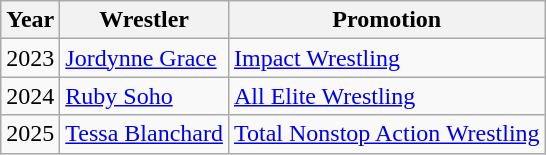<table class="wikitable">
<tr>
<th>Year</th>
<th>Wrestler</th>
<th>Promotion</th>
</tr>
<tr>
<td>2023</td>
<td><a href='#'>Jordynne Grace</a></td>
<td><a href='#'>Impact Wrestling</a></td>
</tr>
<tr>
<td>2024</td>
<td><a href='#'>Ruby Soho</a></td>
<td><a href='#'>All Elite Wrestling</a></td>
</tr>
<tr>
<td>2025</td>
<td><a href='#'>Tessa Blanchard</a></td>
<td><a href='#'>Total Nonstop Action Wrestling</a></td>
</tr>
</table>
